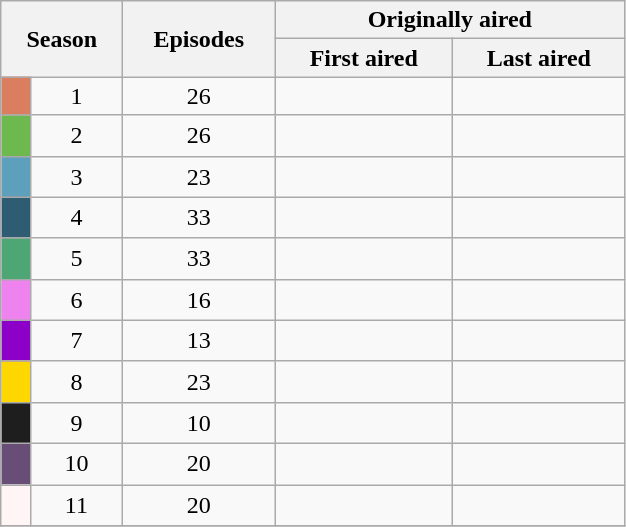<table class="wikitable plainrowheaders" style="width:33%;text-align:center;">
<tr>
<th rowspan="2" colspan="2">Season</th>
<th rowspan="2">Episodes</th>
<th colspan="2">Originally aired</th>
</tr>
<tr>
<th>First aired</th>
<th>Last aired</th>
</tr>
<tr>
<td style="background:#DB7E5F; height:10px;"></td>
<td>1</td>
<td>26</td>
<td></td>
<td></td>
</tr>
<tr>
<td style="background:#6DB950; height:20px;"></td>
<td>2</td>
<td>26</td>
<td></td>
<td></td>
</tr>
<tr>
<td style="background:#5DA0BB; height:20px;"></td>
<td>3</td>
<td>23</td>
<td></td>
<td></td>
</tr>
<tr>
<td style="background:#2D5C73; height:20px;"></td>
<td>4</td>
<td>33</td>
<td></td>
<td></td>
</tr>
<tr>
<td style="background:#4DA673; height:20px;"></td>
<td>5</td>
<td>33</td>
<td></td>
<td></td>
</tr>
<tr>
<td style="background:#EE82EE; height:20px;"></td>
<td>6</td>
<td>16</td>
<td></td>
<td></td>
</tr>
<tr>
<td style="background:#8C00C8; height:20px;"></td>
<td>7</td>
<td>13</td>
<td></td>
<td></td>
</tr>
<tr>
<td style="background:#FFD700; height:20px;"></td>
<td>8</td>
<td>23</td>
<td></td>
<td></td>
</tr>
<tr>
<td style="background:#1E1E1E; height:20px;"></td>
<td>9</td>
<td>10</td>
<td></td>
<td></td>
</tr>
<tr>
<td style="background:#684E76; height:20px;"></td>
<td>10</td>
<td>20</td>
<td></td>
<td></td>
</tr>
<tr>
<td style="background:#FFF5F5; height:20px;"></td>
<td>11</td>
<td>20</td>
<td></td>
<td></td>
</tr>
<tr>
</tr>
</table>
